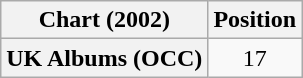<table class="wikitable plainrowheaders" style="text-align:center">
<tr>
<th scope="col">Chart (2002)</th>
<th scope="col">Position</th>
</tr>
<tr>
<th scope="row">UK Albums (OCC)</th>
<td>17</td>
</tr>
</table>
